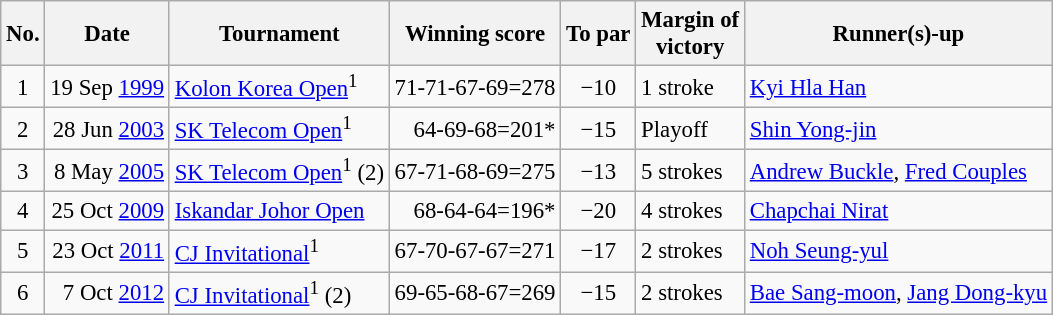<table class="wikitable" style="font-size:95%;">
<tr>
<th>No.</th>
<th>Date</th>
<th>Tournament</th>
<th>Winning score</th>
<th>To par</th>
<th>Margin of<br>victory</th>
<th>Runner(s)-up</th>
</tr>
<tr>
<td align=center>1</td>
<td align=right>19 Sep <a href='#'>1999</a></td>
<td><a href='#'>Kolon Korea Open</a><sup>1</sup></td>
<td align=right>71-71-67-69=278</td>
<td align=center>−10</td>
<td>1 stroke</td>
<td> <a href='#'>Kyi Hla Han</a></td>
</tr>
<tr>
<td align=center>2</td>
<td align=right>28 Jun <a href='#'>2003</a></td>
<td><a href='#'>SK Telecom Open</a><sup>1</sup></td>
<td align=right>64-69-68=201*</td>
<td align=center>−15</td>
<td>Playoff</td>
<td> <a href='#'>Shin Yong-jin</a></td>
</tr>
<tr>
<td align=center>3</td>
<td align=right>8 May <a href='#'>2005</a></td>
<td><a href='#'>SK Telecom Open</a><sup>1</sup> (2)</td>
<td align=right>67-71-68-69=275</td>
<td align=center>−13</td>
<td>5 strokes</td>
<td> <a href='#'>Andrew Buckle</a>,  <a href='#'>Fred Couples</a></td>
</tr>
<tr>
<td align=center>4</td>
<td align=right>25 Oct <a href='#'>2009</a></td>
<td><a href='#'>Iskandar Johor Open</a></td>
<td align=right>68-64-64=196*</td>
<td align=center>−20</td>
<td>4 strokes</td>
<td> <a href='#'>Chapchai Nirat</a></td>
</tr>
<tr>
<td align=center>5</td>
<td align=right>23 Oct <a href='#'>2011</a></td>
<td><a href='#'>CJ Invitational</a><sup>1</sup></td>
<td align=right>67-70-67-67=271</td>
<td align=center>−17</td>
<td>2 strokes</td>
<td> <a href='#'>Noh Seung-yul</a></td>
</tr>
<tr>
<td align=center>6</td>
<td align=right>7 Oct <a href='#'>2012</a></td>
<td><a href='#'>CJ Invitational</a><sup>1</sup> (2)</td>
<td align=right>69-65-68-67=269</td>
<td align=center>−15</td>
<td>2 strokes</td>
<td> <a href='#'>Bae Sang-moon</a>,  <a href='#'>Jang Dong-kyu</a></td>
</tr>
</table>
